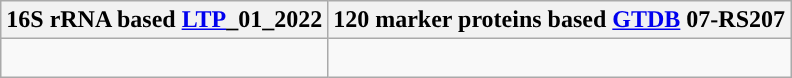<table class="wikitable">
<tr>
<th colspan=1>16S rRNA based <a href='#'>LTP</a>_01_2022</th>
<th colspan=1>120 marker proteins based <a href='#'>GTDB</a> 07-RS207</th>
</tr>
<tr>
<td style="vertical-align:top"><br></td>
<td><br></td>
</tr>
</table>
